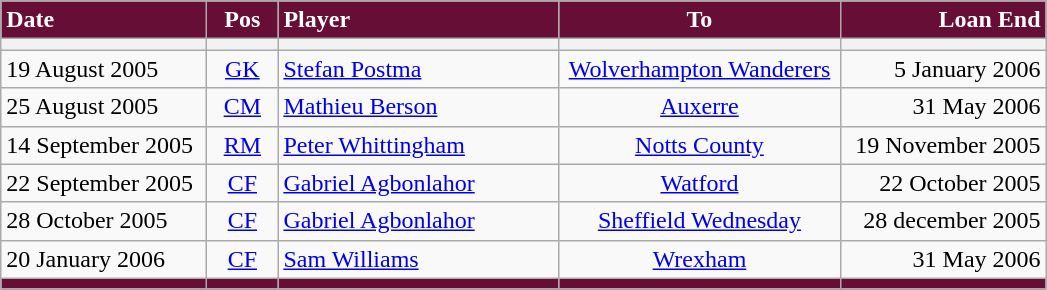<table class="wikitable">
<tr>
<th style="background:#670E36; color:#ffffff; text-align:left; width:130px">Date</th>
<th style="background:#670E36; color:#ffffff; text-align:center; width:40px">Pos</th>
<th style="background:#670E36; color:#ffffff; text-align:left; width:180px">Player</th>
<th style="background:#670E36; color:#ffffff; text-align:center; width:180px">To</th>
<th style="background:#670E36; color:#ffffff; text-align:right; width:130px">Loan End</th>
</tr>
<tr>
<th></th>
<th></th>
<th></th>
<th></th>
<th></th>
</tr>
<tr>
<td>19 August 2005</td>
<td style="text-align:center;"><a href='#'>GK</a></td>
<td> <a href='#'>Stefan Postma</a></td>
<td style="text-align:center;"><a href='#'>Wolverhampton Wanderers</a></td>
<td style="text-align:right;">5 January 2006</td>
</tr>
<tr>
<td>25 August 2005</td>
<td style="text-align:center;"><a href='#'>CM</a></td>
<td> <a href='#'>Mathieu Berson</a></td>
<td style="text-align:center;"> <a href='#'>Auxerre</a></td>
<td style="text-align:right;">31 May 2006</td>
</tr>
<tr>
<td>14 September 2005</td>
<td style="text-align:center;"><a href='#'>RM</a></td>
<td><a href='#'>Peter Whittingham</a></td>
<td style="text-align:center;"><a href='#'>Notts County</a></td>
<td style="text-align:right;">19 November 2005</td>
</tr>
<tr>
<td>22 September 2005</td>
<td style="text-align:center;"><a href='#'>CF</a></td>
<td><a href='#'>Gabriel Agbonlahor</a></td>
<td style="text-align:center;"><a href='#'>Watford</a></td>
<td style="text-align:right;">22 October 2005</td>
</tr>
<tr>
<td>28 October 2005</td>
<td style="text-align:center;"><a href='#'>CF</a></td>
<td><a href='#'>Gabriel Agbonlahor</a></td>
<td style="text-align:center;"><a href='#'>Sheffield Wednesday</a></td>
<td style="text-align:right;">28 december 2005</td>
</tr>
<tr>
<td>20 January 2006</td>
<td style="text-align:center;"><a href='#'>CF</a></td>
<td><a href='#'>Sam Williams</a></td>
<td style="text-align:center;"> <a href='#'>Wrexham</a></td>
<td style="text-align:right;">31 May 2006</td>
</tr>
<tr>
<th style="background:#670E36;"></th>
<th style="background:#670E36;"></th>
<th style="background:#670E36;"></th>
<th style="background:#670E36;"></th>
<th style="background:#670E36;"></th>
</tr>
</table>
